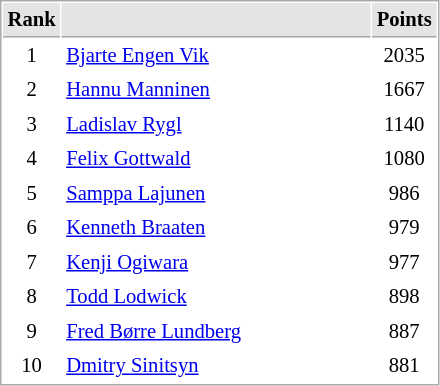<table cellspacing="1" cellpadding="3" style="border:1px solid #AAAAAA;font-size:86%">
<tr bgcolor="#E4E4E4">
<th style="border-bottom:1px solid #AAAAAA" width=10>Rank</th>
<th style="border-bottom:1px solid #AAAAAA" width=200></th>
<th style="border-bottom:1px solid #AAAAAA" width=20>Points</th>
</tr>
<tr align="center">
<td>1</td>
<td align="left"> <a href='#'>Bjarte Engen Vik</a></td>
<td>2035</td>
</tr>
<tr align="center">
<td>2</td>
<td align="left"> <a href='#'>Hannu Manninen</a></td>
<td>1667</td>
</tr>
<tr align="center">
<td>3</td>
<td align="left"> <a href='#'>Ladislav Rygl</a></td>
<td>1140</td>
</tr>
<tr align="center">
<td>4</td>
<td align="left"> <a href='#'>Felix Gottwald</a></td>
<td>1080</td>
</tr>
<tr align="center">
<td>5</td>
<td align="left"> <a href='#'>Samppa Lajunen</a></td>
<td>986</td>
</tr>
<tr align="center">
<td>6</td>
<td align="left"> <a href='#'>Kenneth Braaten</a></td>
<td>979</td>
</tr>
<tr align="center">
<td>7</td>
<td align="left"> <a href='#'>Kenji Ogiwara</a></td>
<td>977</td>
</tr>
<tr align="center">
<td>8</td>
<td align="left"> <a href='#'>Todd Lodwick</a></td>
<td>898</td>
</tr>
<tr align="center">
<td>9</td>
<td align="left"> <a href='#'>Fred Børre Lundberg</a></td>
<td>887</td>
</tr>
<tr align="center">
<td>10</td>
<td align="left"> <a href='#'>Dmitry Sinitsyn</a></td>
<td>881</td>
</tr>
</table>
